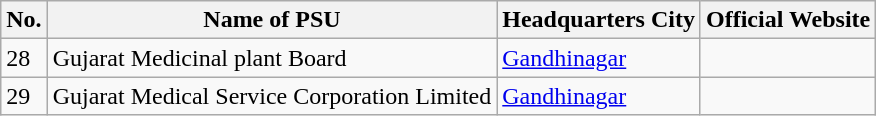<table class="wikitable">
<tr>
<th>No.</th>
<th>Name of PSU</th>
<th>Headquarters City</th>
<th>Official Website</th>
</tr>
<tr>
<td>28</td>
<td>Gujarat Medicinal plant Board</td>
<td><a href='#'>Gandhinagar</a></td>
<td></td>
</tr>
<tr>
<td>29</td>
<td>Gujarat Medical Service Corporation Limited</td>
<td><a href='#'>Gandhinagar</a></td>
<td></td>
</tr>
</table>
